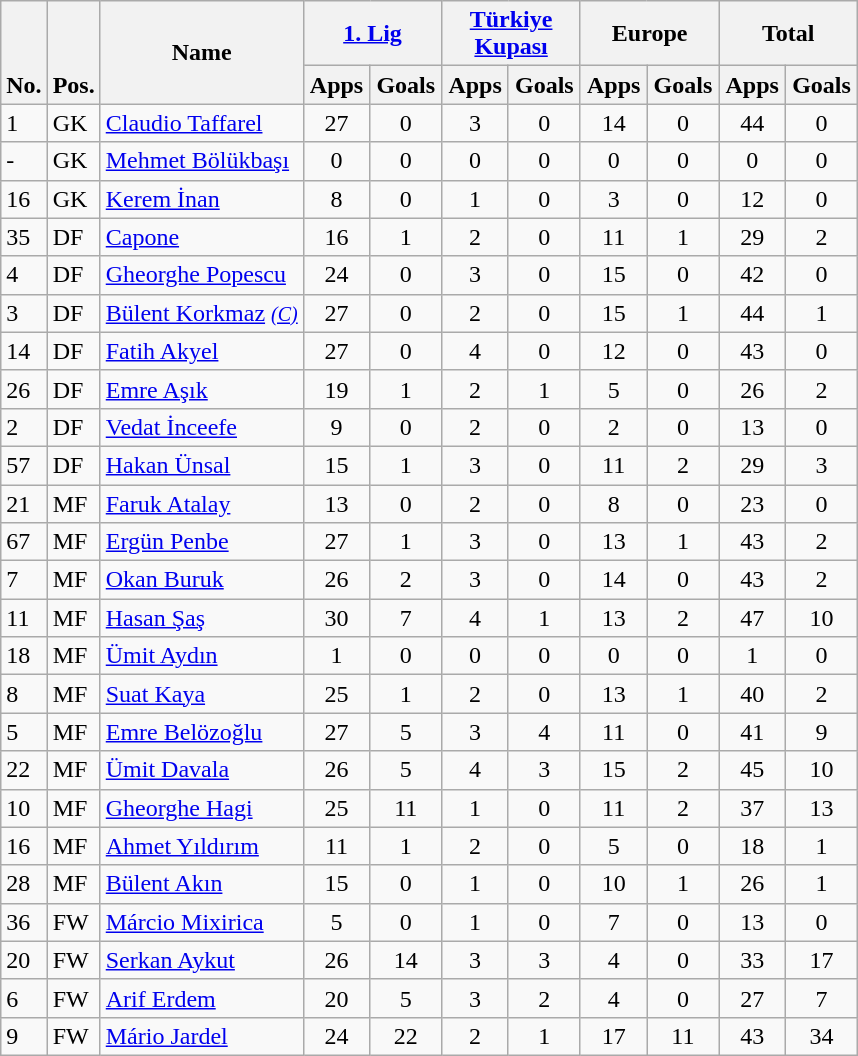<table class="wikitable sortable" style="text-align:center">
<tr>
<th rowspan="2" style="vertical-align:bottom;">No.</th>
<th rowspan="2" style="vertical-align:bottom;">Pos.</th>
<th rowspan="2">Name</th>
<th colspan="2" style="width:85px;"><a href='#'>1. Lig</a></th>
<th colspan="2" style="width:85px;"><a href='#'>Türkiye Kupası</a></th>
<th colspan="2" style="width:85px;">Europe</th>
<th colspan="2" style="width:85px;">Total</th>
</tr>
<tr>
<th>Apps</th>
<th>Goals</th>
<th>Apps</th>
<th>Goals</th>
<th>Apps</th>
<th>Goals</th>
<th>Apps</th>
<th>Goals</th>
</tr>
<tr>
<td align="left">1</td>
<td align="left">GK</td>
<td align="left"> <a href='#'>Claudio Taffarel</a></td>
<td>27</td>
<td>0</td>
<td>3</td>
<td>0</td>
<td>14</td>
<td>0</td>
<td>44</td>
<td>0</td>
</tr>
<tr>
<td align="left">-</td>
<td align="left">GK</td>
<td align="left"> <a href='#'>Mehmet Bölükbaşı</a></td>
<td>0</td>
<td>0</td>
<td>0</td>
<td>0</td>
<td>0</td>
<td>0</td>
<td>0</td>
<td>0</td>
</tr>
<tr>
<td align="left">16</td>
<td align="left">GK</td>
<td align="left"> <a href='#'>Kerem İnan</a></td>
<td>8</td>
<td>0</td>
<td>1</td>
<td>0</td>
<td>3</td>
<td>0</td>
<td>12</td>
<td>0</td>
</tr>
<tr>
<td align="left">35</td>
<td align="left">DF</td>
<td align="left"> <a href='#'>Capone</a></td>
<td>16</td>
<td>1</td>
<td>2</td>
<td>0</td>
<td>11</td>
<td>1</td>
<td>29</td>
<td>2</td>
</tr>
<tr>
<td align="left">4</td>
<td align="left">DF</td>
<td align="left"> <a href='#'>Gheorghe Popescu</a></td>
<td>24</td>
<td>0</td>
<td>3</td>
<td>0</td>
<td>15</td>
<td>0</td>
<td>42</td>
<td>0</td>
</tr>
<tr>
<td align="left">3</td>
<td align="left">DF</td>
<td align="left"> <a href='#'>Bülent Korkmaz</a> <small><em><a href='#'>(C)</a></em></small></td>
<td>27</td>
<td>0</td>
<td>2</td>
<td>0</td>
<td>15</td>
<td>1</td>
<td>44</td>
<td>1</td>
</tr>
<tr>
<td align="left">14</td>
<td align="left">DF</td>
<td align="left"> <a href='#'>Fatih Akyel</a></td>
<td>27</td>
<td>0</td>
<td>4</td>
<td>0</td>
<td>12</td>
<td>0</td>
<td>43</td>
<td>0</td>
</tr>
<tr>
<td align="left">26</td>
<td align="left">DF</td>
<td align="left"> <a href='#'>Emre Aşık</a></td>
<td>19</td>
<td>1</td>
<td>2</td>
<td>1</td>
<td>5</td>
<td>0</td>
<td>26</td>
<td>2</td>
</tr>
<tr>
<td align="left">2</td>
<td align="left">DF</td>
<td align="left"> <a href='#'>Vedat İnceefe</a></td>
<td>9</td>
<td>0</td>
<td>2</td>
<td>0</td>
<td>2</td>
<td>0</td>
<td>13</td>
<td>0</td>
</tr>
<tr>
<td align="left">57</td>
<td align="left">DF</td>
<td align="left"> <a href='#'>Hakan Ünsal</a></td>
<td>15</td>
<td>1</td>
<td>3</td>
<td>0</td>
<td>11</td>
<td>2</td>
<td>29</td>
<td>3</td>
</tr>
<tr>
<td align="left">21</td>
<td align="left">MF</td>
<td align="left"> <a href='#'>Faruk Atalay</a></td>
<td>13</td>
<td>0</td>
<td>2</td>
<td>0</td>
<td>8</td>
<td>0</td>
<td>23</td>
<td>0</td>
</tr>
<tr>
<td align="left">67</td>
<td align="left">MF</td>
<td align="left"> <a href='#'>Ergün Penbe</a></td>
<td>27</td>
<td>1</td>
<td>3</td>
<td>0</td>
<td>13</td>
<td>1</td>
<td>43</td>
<td>2</td>
</tr>
<tr>
<td align="left">7</td>
<td align="left">MF</td>
<td align="left"> <a href='#'>Okan Buruk</a></td>
<td>26</td>
<td>2</td>
<td>3</td>
<td>0</td>
<td>14</td>
<td>0</td>
<td>43</td>
<td>2</td>
</tr>
<tr>
<td align="left">11</td>
<td align="left">MF</td>
<td align="left"> <a href='#'>Hasan Şaş</a></td>
<td>30</td>
<td>7</td>
<td>4</td>
<td>1</td>
<td>13</td>
<td>2</td>
<td>47</td>
<td>10</td>
</tr>
<tr>
<td align="left">18</td>
<td align="left">MF</td>
<td align="left"> <a href='#'>Ümit Aydın</a></td>
<td>1</td>
<td>0</td>
<td>0</td>
<td>0</td>
<td>0</td>
<td>0</td>
<td>1</td>
<td>0</td>
</tr>
<tr>
<td align="left">8</td>
<td align="left">MF</td>
<td align="left"> <a href='#'>Suat Kaya</a></td>
<td>25</td>
<td>1</td>
<td>2</td>
<td>0</td>
<td>13</td>
<td>1</td>
<td>40</td>
<td>2</td>
</tr>
<tr>
<td align="left">5</td>
<td align="left">MF</td>
<td align="left"> <a href='#'>Emre Belözoğlu</a></td>
<td>27</td>
<td>5</td>
<td>3</td>
<td>4</td>
<td>11</td>
<td>0</td>
<td>41</td>
<td>9</td>
</tr>
<tr>
<td align="left">22</td>
<td align="left">MF</td>
<td align="left"> <a href='#'>Ümit Davala</a></td>
<td>26</td>
<td>5</td>
<td>4</td>
<td>3</td>
<td>15</td>
<td>2</td>
<td>45</td>
<td>10</td>
</tr>
<tr>
<td align="left">10</td>
<td align="left">MF</td>
<td align="left"> <a href='#'>Gheorghe Hagi</a></td>
<td>25</td>
<td>11</td>
<td>1</td>
<td>0</td>
<td>11</td>
<td>2</td>
<td>37</td>
<td>13</td>
</tr>
<tr>
<td align="left">16</td>
<td align="left">MF</td>
<td align="left"> <a href='#'>Ahmet Yıldırım</a></td>
<td>11</td>
<td>1</td>
<td>2</td>
<td>0</td>
<td>5</td>
<td>0</td>
<td>18</td>
<td>1</td>
</tr>
<tr>
<td align="left">28</td>
<td align="left">MF</td>
<td align="left"> <a href='#'>Bülent Akın</a></td>
<td>15</td>
<td>0</td>
<td>1</td>
<td>0</td>
<td>10</td>
<td>1</td>
<td>26</td>
<td>1</td>
</tr>
<tr>
<td align="left">36</td>
<td align="left">FW</td>
<td align="left"> <a href='#'>Márcio Mixirica</a></td>
<td>5</td>
<td>0</td>
<td>1</td>
<td>0</td>
<td>7</td>
<td>0</td>
<td>13</td>
<td>0</td>
</tr>
<tr>
<td align="left">20</td>
<td align="left">FW</td>
<td align="left"> <a href='#'>Serkan Aykut</a></td>
<td>26</td>
<td>14</td>
<td>3</td>
<td>3</td>
<td>4</td>
<td>0</td>
<td>33</td>
<td>17</td>
</tr>
<tr>
<td align="left">6</td>
<td align="left">FW</td>
<td align="left"> <a href='#'>Arif Erdem</a></td>
<td>20</td>
<td>5</td>
<td>3</td>
<td>2</td>
<td>4</td>
<td>0</td>
<td>27</td>
<td>7</td>
</tr>
<tr>
<td align="left">9</td>
<td align="left">FW</td>
<td align="left"> <a href='#'>Mário Jardel</a></td>
<td>24</td>
<td>22</td>
<td>2</td>
<td>1</td>
<td>17</td>
<td>11</td>
<td>43</td>
<td>34</td>
</tr>
</table>
